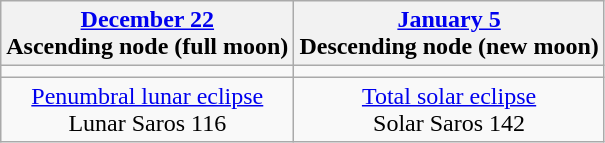<table class="wikitable">
<tr>
<th><a href='#'>December 22</a><br>Ascending node (full moon)<br></th>
<th><a href='#'>January 5</a><br>Descending node (new moon)<br></th>
</tr>
<tr>
<td></td>
<td></td>
</tr>
<tr align=center>
<td><a href='#'>Penumbral lunar eclipse</a><br>Lunar Saros 116</td>
<td><a href='#'>Total solar eclipse</a><br>Solar Saros 142</td>
</tr>
</table>
